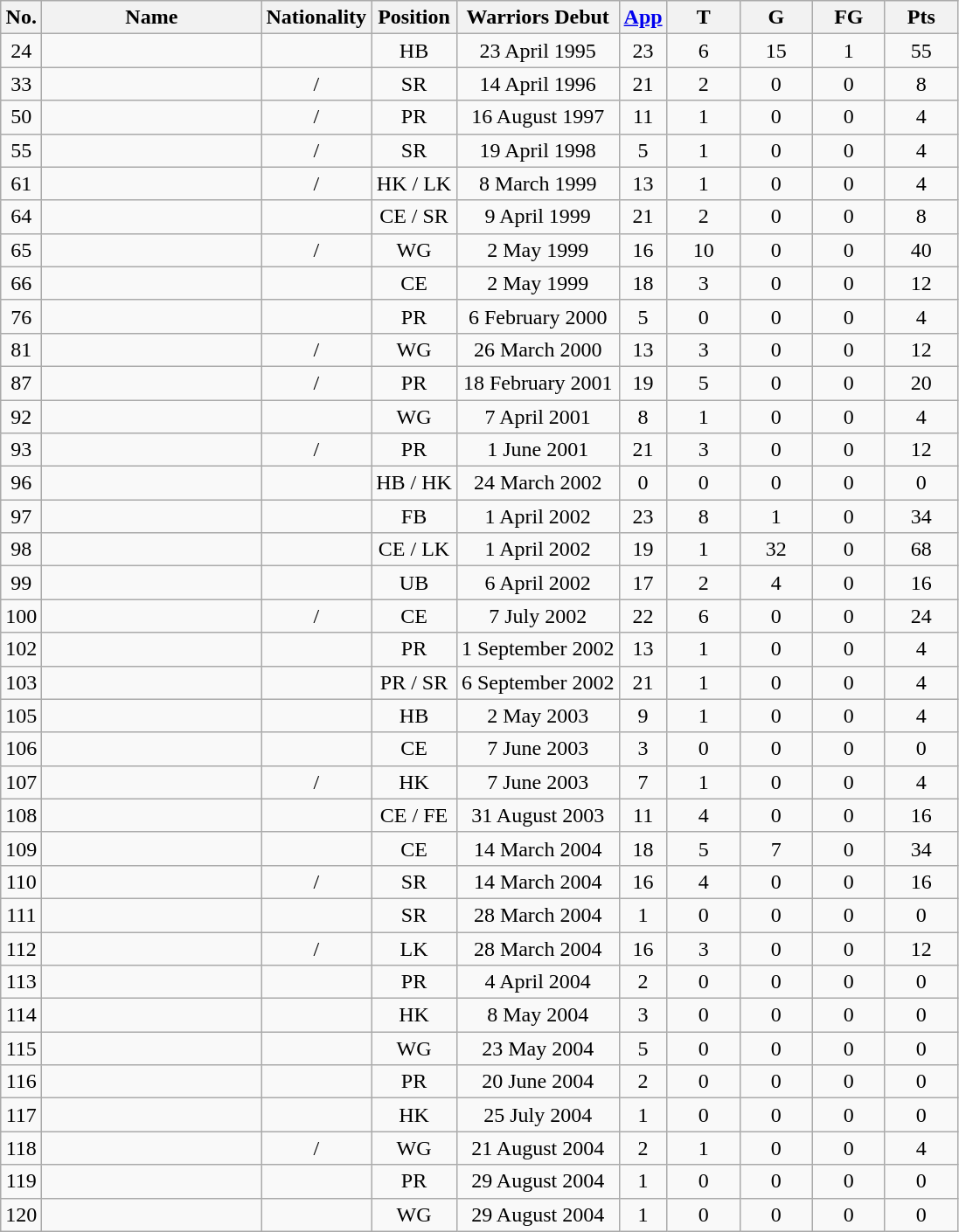<table class="wikitable sortable" style="text-align: center;">
<tr>
<th>No.</th>
<th style="width:10em">Name</th>
<th>Nationality</th>
<th>Position</th>
<th>Warriors Debut</th>
<th><a href='#'>App</a></th>
<th style="width:3em">T</th>
<th style="width:3em">G</th>
<th style="width:3em">FG</th>
<th style="width:3em">Pts</th>
</tr>
<tr>
<td>24</td>
<td align=left></td>
<td></td>
<td>HB</td>
<td>23 April 1995</td>
<td>23</td>
<td>6</td>
<td>15</td>
<td>1</td>
<td>55</td>
</tr>
<tr>
<td>33</td>
<td align=left></td>
<td> / </td>
<td>SR</td>
<td>14 April 1996</td>
<td>21</td>
<td>2</td>
<td>0</td>
<td>0</td>
<td>8</td>
</tr>
<tr>
<td>50</td>
<td align=left></td>
<td> / </td>
<td>PR</td>
<td>16 August 1997</td>
<td>11</td>
<td>1</td>
<td>0</td>
<td>0</td>
<td>4</td>
</tr>
<tr>
<td>55</td>
<td align=left></td>
<td> / </td>
<td>SR</td>
<td>19 April 1998</td>
<td>5</td>
<td>1</td>
<td>0</td>
<td>0</td>
<td>4</td>
</tr>
<tr>
<td>61</td>
<td align=left></td>
<td> / </td>
<td>HK / LK</td>
<td>8 March 1999</td>
<td>13</td>
<td>1</td>
<td>0</td>
<td>0</td>
<td>4</td>
</tr>
<tr>
<td>64</td>
<td align=left></td>
<td></td>
<td>CE / SR</td>
<td>9 April 1999</td>
<td>21</td>
<td>2</td>
<td>0</td>
<td>0</td>
<td>8</td>
</tr>
<tr>
<td>65</td>
<td align=left></td>
<td> / </td>
<td>WG</td>
<td>2 May 1999</td>
<td>16</td>
<td>10</td>
<td>0</td>
<td>0</td>
<td>40</td>
</tr>
<tr>
<td>66</td>
<td align=left></td>
<td></td>
<td>CE</td>
<td>2 May 1999</td>
<td>18</td>
<td>3</td>
<td>0</td>
<td>0</td>
<td>12</td>
</tr>
<tr>
<td>76</td>
<td align=left></td>
<td></td>
<td>PR</td>
<td>6 February 2000</td>
<td>5</td>
<td>0</td>
<td>0</td>
<td>0</td>
<td>4</td>
</tr>
<tr>
<td>81</td>
<td align=left></td>
<td> / </td>
<td>WG</td>
<td>26 March 2000</td>
<td>13</td>
<td>3</td>
<td>0</td>
<td>0</td>
<td>12</td>
</tr>
<tr>
<td>87</td>
<td align=left></td>
<td> / </td>
<td>PR</td>
<td>18 February 2001</td>
<td>19</td>
<td>5</td>
<td>0</td>
<td>0</td>
<td>20</td>
</tr>
<tr>
<td>92</td>
<td align=left></td>
<td></td>
<td>WG</td>
<td>7 April 2001</td>
<td>8</td>
<td>1</td>
<td>0</td>
<td>0</td>
<td>4</td>
</tr>
<tr>
<td>93</td>
<td align=left></td>
<td> / </td>
<td>PR</td>
<td>1 June 2001</td>
<td>21</td>
<td>3</td>
<td>0</td>
<td>0</td>
<td>12</td>
</tr>
<tr>
<td>96</td>
<td align=left></td>
<td></td>
<td>HB / HK</td>
<td>24 March 2002</td>
<td>0</td>
<td>0</td>
<td>0</td>
<td>0</td>
<td>0</td>
</tr>
<tr>
<td>97</td>
<td align=left></td>
<td></td>
<td>FB</td>
<td>1 April 2002</td>
<td>23</td>
<td>8</td>
<td>1</td>
<td>0</td>
<td>34</td>
</tr>
<tr>
<td>98</td>
<td align=left></td>
<td></td>
<td>CE / LK</td>
<td>1 April 2002</td>
<td>19</td>
<td>1</td>
<td>32</td>
<td>0</td>
<td>68</td>
</tr>
<tr>
<td>99</td>
<td align=left></td>
<td></td>
<td>UB</td>
<td>6 April 2002</td>
<td>17</td>
<td>2</td>
<td>4</td>
<td>0</td>
<td>16</td>
</tr>
<tr>
<td>100</td>
<td align=left></td>
<td> / </td>
<td>CE</td>
<td>7 July 2002</td>
<td>22</td>
<td>6</td>
<td>0</td>
<td>0</td>
<td>24</td>
</tr>
<tr>
<td>102</td>
<td align=left></td>
<td></td>
<td>PR</td>
<td>1 September 2002</td>
<td>13</td>
<td>1</td>
<td>0</td>
<td>0</td>
<td>4</td>
</tr>
<tr>
<td>103</td>
<td align=left></td>
<td></td>
<td>PR / SR</td>
<td>6 September 2002</td>
<td>21</td>
<td>1</td>
<td>0</td>
<td>0</td>
<td>4</td>
</tr>
<tr>
<td>105</td>
<td align=left></td>
<td></td>
<td>HB</td>
<td>2 May 2003</td>
<td>9</td>
<td>1</td>
<td>0</td>
<td>0</td>
<td>4</td>
</tr>
<tr>
<td>106</td>
<td align=left></td>
<td></td>
<td>CE</td>
<td>7 June 2003</td>
<td>3</td>
<td>0</td>
<td>0</td>
<td>0</td>
<td>0</td>
</tr>
<tr>
<td>107</td>
<td align=left></td>
<td> / </td>
<td>HK</td>
<td>7 June 2003</td>
<td>7</td>
<td>1</td>
<td>0</td>
<td>0</td>
<td>4</td>
</tr>
<tr>
<td>108</td>
<td align=left></td>
<td></td>
<td>CE / FE</td>
<td>31 August 2003</td>
<td>11</td>
<td>4</td>
<td>0</td>
<td>0</td>
<td>16</td>
</tr>
<tr>
<td>109</td>
<td align=left></td>
<td></td>
<td>CE</td>
<td>14 March 2004</td>
<td>18</td>
<td>5</td>
<td>7</td>
<td>0</td>
<td>34</td>
</tr>
<tr>
<td>110</td>
<td align=left></td>
<td> / </td>
<td>SR</td>
<td>14 March 2004</td>
<td>16</td>
<td>4</td>
<td>0</td>
<td>0</td>
<td>16</td>
</tr>
<tr>
<td>111</td>
<td align=left></td>
<td></td>
<td>SR</td>
<td>28 March 2004</td>
<td>1</td>
<td>0</td>
<td>0</td>
<td>0</td>
<td>0</td>
</tr>
<tr>
<td>112</td>
<td align=left></td>
<td> / </td>
<td>LK</td>
<td>28 March 2004</td>
<td>16</td>
<td>3</td>
<td>0</td>
<td>0</td>
<td>12</td>
</tr>
<tr>
<td>113</td>
<td align=left></td>
<td></td>
<td>PR</td>
<td>4 April 2004</td>
<td>2</td>
<td>0</td>
<td>0</td>
<td>0</td>
<td>0</td>
</tr>
<tr>
<td>114</td>
<td align=left></td>
<td></td>
<td>HK</td>
<td>8 May 2004</td>
<td>3</td>
<td>0</td>
<td>0</td>
<td>0</td>
<td>0</td>
</tr>
<tr>
<td>115</td>
<td align=left></td>
<td></td>
<td>WG</td>
<td>23 May 2004</td>
<td>5</td>
<td>0</td>
<td>0</td>
<td>0</td>
<td>0</td>
</tr>
<tr>
<td>116</td>
<td align=left></td>
<td></td>
<td>PR</td>
<td>20 June 2004</td>
<td>2</td>
<td>0</td>
<td>0</td>
<td>0</td>
<td>0</td>
</tr>
<tr>
<td>117</td>
<td align=left></td>
<td></td>
<td>HK</td>
<td>25 July 2004</td>
<td>1</td>
<td>0</td>
<td>0</td>
<td>0</td>
<td>0</td>
</tr>
<tr>
<td>118</td>
<td align=left></td>
<td> / </td>
<td>WG</td>
<td>21 August 2004</td>
<td>2</td>
<td>1</td>
<td>0</td>
<td>0</td>
<td>4</td>
</tr>
<tr>
<td>119</td>
<td align=left></td>
<td></td>
<td>PR</td>
<td>29 August 2004</td>
<td>1</td>
<td>0</td>
<td>0</td>
<td>0</td>
<td>0</td>
</tr>
<tr>
<td>120</td>
<td align=left></td>
<td></td>
<td>WG</td>
<td>29 August 2004</td>
<td>1</td>
<td>0</td>
<td>0</td>
<td>0</td>
<td>0</td>
</tr>
</table>
